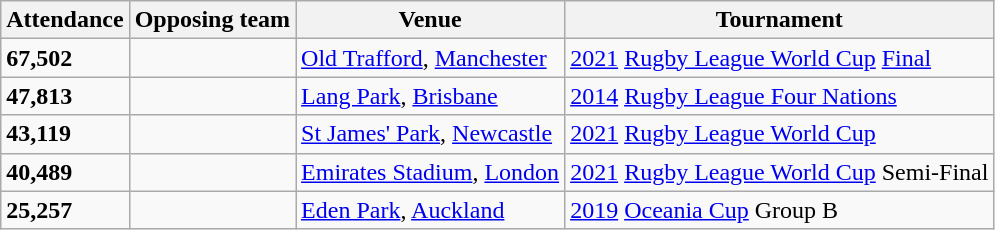<table class="wikitable">
<tr>
<th>Attendance</th>
<th>Opposing team</th>
<th>Venue</th>
<th>Tournament</th>
</tr>
<tr>
<td><strong>67,502</strong></td>
<td></td>
<td><a href='#'>Old Trafford</a>, <a href='#'>Manchester</a></td>
<td><a href='#'>2021</a> <a href='#'>Rugby League World Cup</a> <a href='#'>Final</a></td>
</tr>
<tr>
<td><strong>47,813</strong></td>
<td></td>
<td><a href='#'>Lang Park</a>, <a href='#'>Brisbane</a></td>
<td><a href='#'>2014</a> <a href='#'>Rugby League Four Nations</a></td>
</tr>
<tr>
<td><strong>43,119</strong></td>
<td></td>
<td><a href='#'>St James' Park</a>, <a href='#'>Newcastle</a></td>
<td><a href='#'>2021</a> <a href='#'>Rugby League World Cup</a></td>
</tr>
<tr>
<td><strong>40,489</strong></td>
<td></td>
<td><a href='#'>Emirates Stadium</a>, <a href='#'>London</a></td>
<td><a href='#'>2021</a> <a href='#'>Rugby League World Cup</a> Semi-Final</td>
</tr>
<tr>
<td><strong>25,257</strong></td>
<td></td>
<td><a href='#'>Eden Park</a>, <a href='#'>Auckland</a></td>
<td><a href='#'>2019</a> <a href='#'>Oceania Cup</a> Group B</td>
</tr>
</table>
